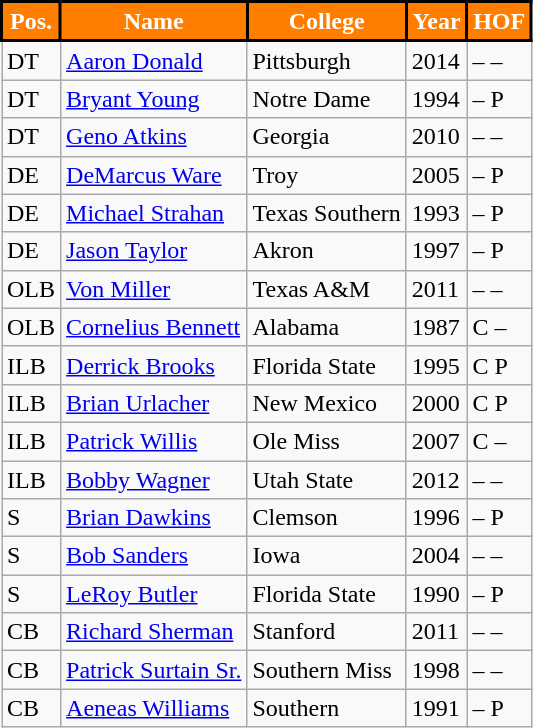<table class="wikitable">
<tr>
<th style="background:#FF7E00; color:#fff; border:2px solid #000000;">Pos.</th>
<th style="background:#FF7E00; color:#fff; border:2px solid #000000;">Name</th>
<th style="background:#FF7E00; color:#fff; border:2px solid #000000;">College</th>
<th style="background:#FF7E00; color:#fff; border:2px solid #000000;">Year</th>
<th style="background:#FF7E00; color:#fff; border:2px solid #000000;">HOF</th>
</tr>
<tr>
<td>DT</td>
<td><a href='#'>Aaron Donald</a></td>
<td>Pittsburgh</td>
<td>2014</td>
<td>– –</td>
</tr>
<tr>
<td>DT</td>
<td><a href='#'>Bryant Young</a></td>
<td>Notre Dame</td>
<td>1994</td>
<td>– P</td>
</tr>
<tr>
<td>DT</td>
<td><a href='#'>Geno Atkins</a></td>
<td>Georgia</td>
<td>2010</td>
<td>– –</td>
</tr>
<tr>
<td>DE</td>
<td><a href='#'>DeMarcus Ware</a></td>
<td>Troy</td>
<td>2005</td>
<td>– P</td>
</tr>
<tr>
<td>DE</td>
<td><a href='#'>Michael Strahan</a></td>
<td>Texas Southern</td>
<td>1993</td>
<td>– P</td>
</tr>
<tr>
<td>DE</td>
<td><a href='#'>Jason Taylor</a></td>
<td>Akron</td>
<td>1997</td>
<td>– P</td>
</tr>
<tr>
<td>OLB</td>
<td><a href='#'>Von Miller</a></td>
<td>Texas A&M</td>
<td>2011</td>
<td>– –</td>
</tr>
<tr>
<td>OLB</td>
<td><a href='#'>Cornelius Bennett</a></td>
<td>Alabama</td>
<td>1987</td>
<td>C –</td>
</tr>
<tr>
<td>ILB</td>
<td><a href='#'>Derrick Brooks</a></td>
<td>Florida State</td>
<td>1995</td>
<td>C P</td>
</tr>
<tr>
<td>ILB</td>
<td><a href='#'>Brian Urlacher</a></td>
<td>New Mexico</td>
<td>2000</td>
<td>C P</td>
</tr>
<tr>
<td>ILB</td>
<td><a href='#'>Patrick Willis</a></td>
<td>Ole Miss</td>
<td>2007</td>
<td>C –</td>
</tr>
<tr>
<td>ILB</td>
<td><a href='#'>Bobby Wagner</a></td>
<td>Utah State</td>
<td>2012</td>
<td>– –</td>
</tr>
<tr>
<td>S</td>
<td><a href='#'>Brian Dawkins</a></td>
<td>Clemson</td>
<td>1996</td>
<td>– P</td>
</tr>
<tr>
<td>S</td>
<td><a href='#'>Bob Sanders</a></td>
<td>Iowa</td>
<td>2004</td>
<td>– –</td>
</tr>
<tr>
<td>S</td>
<td><a href='#'>LeRoy Butler</a></td>
<td>Florida State</td>
<td>1990</td>
<td>– P</td>
</tr>
<tr>
<td>CB</td>
<td><a href='#'>Richard Sherman</a></td>
<td>Stanford</td>
<td>2011</td>
<td>– –</td>
</tr>
<tr>
<td>CB</td>
<td><a href='#'>Patrick Surtain Sr.</a></td>
<td>Southern Miss</td>
<td>1998</td>
<td>– –</td>
</tr>
<tr>
<td>CB</td>
<td><a href='#'>Aeneas Williams</a></td>
<td>Southern</td>
<td>1991</td>
<td>– P</td>
</tr>
</table>
